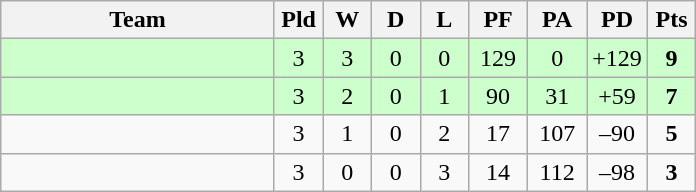<table class="wikitable" style="text-align:center;">
<tr>
<th width=175>Team</th>
<th width=25 abbr="Played">Pld</th>
<th width=25 abbr="Won">W</th>
<th width=25 abbr="Drawn">D</th>
<th width=25 abbr="Lost">L</th>
<th width=32 abbr="Points for">PF</th>
<th width=32 abbr="Points against">PA</th>
<th width=32 abbr="Points difference">PD</th>
<th width=25 abbr="Points">Pts</th>
</tr>
<tr bgcolor=#cfc>
<td align=left></td>
<td>3</td>
<td>3</td>
<td>0</td>
<td>0</td>
<td>129</td>
<td>0</td>
<td>+129</td>
<td><strong>9</strong></td>
</tr>
<tr bgcolor=#cfc>
<td align=left></td>
<td>3</td>
<td>2</td>
<td>0</td>
<td>1</td>
<td>90</td>
<td>31</td>
<td>+59</td>
<td><strong>7</strong></td>
</tr>
<tr>
<td align="left"></td>
<td>3</td>
<td>1</td>
<td>0</td>
<td>2</td>
<td>17</td>
<td>107</td>
<td>–90</td>
<td><strong>5</strong></td>
</tr>
<tr>
<td align="left"></td>
<td>3</td>
<td>0</td>
<td>0</td>
<td>3</td>
<td>14</td>
<td>112</td>
<td>–98</td>
<td><strong>3</strong></td>
</tr>
</table>
